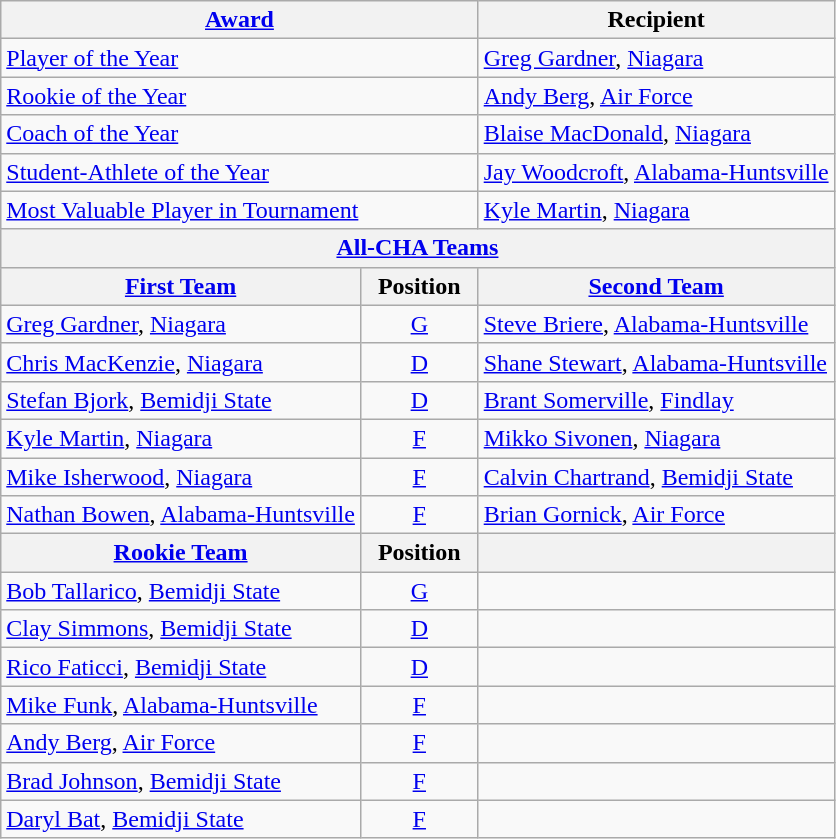<table class="wikitable">
<tr>
<th colspan=2><a href='#'>Award</a></th>
<th>Recipient</th>
</tr>
<tr>
<td colspan=2><a href='#'>Player of the Year</a></td>
<td><a href='#'>Greg Gardner</a>, <a href='#'>Niagara</a></td>
</tr>
<tr>
<td colspan=2><a href='#'>Rookie of the Year</a></td>
<td><a href='#'>Andy Berg</a>, <a href='#'>Air Force</a></td>
</tr>
<tr>
<td colspan=2><a href='#'>Coach of the Year</a></td>
<td><a href='#'>Blaise MacDonald</a>, <a href='#'>Niagara</a></td>
</tr>
<tr>
<td colspan=2><a href='#'>Student-Athlete of the Year</a></td>
<td><a href='#'>Jay Woodcroft</a>, <a href='#'>Alabama-Huntsville</a></td>
</tr>
<tr>
<td colspan=2><a href='#'>Most Valuable Player in Tournament</a></td>
<td><a href='#'>Kyle Martin</a>, <a href='#'>Niagara</a></td>
</tr>
<tr>
<th colspan=3><a href='#'>All-CHA Teams</a></th>
</tr>
<tr>
<th><a href='#'>First Team</a></th>
<th>  Position  </th>
<th><a href='#'>Second Team</a></th>
</tr>
<tr>
<td><a href='#'>Greg Gardner</a>, <a href='#'>Niagara</a></td>
<td align=center><a href='#'>G</a></td>
<td><a href='#'>Steve Briere</a>, <a href='#'>Alabama-Huntsville</a></td>
</tr>
<tr>
<td><a href='#'>Chris MacKenzie</a>, <a href='#'>Niagara</a></td>
<td align=center><a href='#'>D</a></td>
<td><a href='#'>Shane Stewart</a>, <a href='#'>Alabama-Huntsville</a></td>
</tr>
<tr>
<td><a href='#'>Stefan Bjork</a>, <a href='#'>Bemidji State</a></td>
<td align=center><a href='#'>D</a></td>
<td><a href='#'>Brant Somerville</a>, <a href='#'>Findlay</a></td>
</tr>
<tr>
<td><a href='#'>Kyle Martin</a>, <a href='#'>Niagara</a></td>
<td align=center><a href='#'>F</a></td>
<td><a href='#'>Mikko Sivonen</a>, <a href='#'>Niagara</a></td>
</tr>
<tr>
<td><a href='#'>Mike Isherwood</a>, <a href='#'>Niagara</a></td>
<td align=center><a href='#'>F</a></td>
<td><a href='#'>Calvin Chartrand</a>, <a href='#'>Bemidji State</a></td>
</tr>
<tr>
<td><a href='#'>Nathan Bowen</a>, <a href='#'>Alabama-Huntsville</a></td>
<td align=center><a href='#'>F</a></td>
<td><a href='#'>Brian Gornick</a>, <a href='#'>Air Force</a></td>
</tr>
<tr>
<th><a href='#'>Rookie Team</a></th>
<th>  Position  </th>
<th></th>
</tr>
<tr>
<td><a href='#'>Bob Tallarico</a>, <a href='#'>Bemidji State</a></td>
<td align=center><a href='#'>G</a></td>
<td></td>
</tr>
<tr>
<td><a href='#'>Clay Simmons</a>, <a href='#'>Bemidji State</a></td>
<td align=center><a href='#'>D</a></td>
<td></td>
</tr>
<tr>
<td><a href='#'>Rico Faticci</a>, <a href='#'>Bemidji State</a></td>
<td align=center><a href='#'>D</a></td>
<td></td>
</tr>
<tr>
<td><a href='#'>Mike Funk</a>, <a href='#'>Alabama-Huntsville</a></td>
<td align=center><a href='#'>F</a></td>
<td></td>
</tr>
<tr>
<td><a href='#'>Andy Berg</a>, <a href='#'>Air Force</a></td>
<td align=center><a href='#'>F</a></td>
<td></td>
</tr>
<tr>
<td><a href='#'>Brad Johnson</a>, <a href='#'>Bemidji State</a></td>
<td align=center><a href='#'>F</a></td>
<td></td>
</tr>
<tr>
<td><a href='#'>Daryl Bat</a>, <a href='#'>Bemidji State</a></td>
<td align=center><a href='#'>F</a></td>
<td></td>
</tr>
</table>
